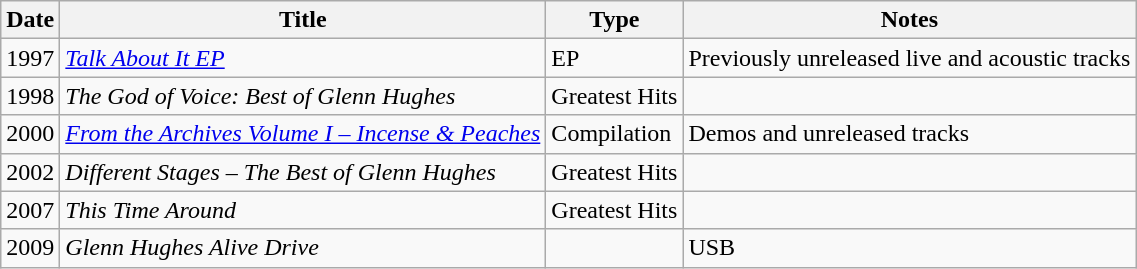<table class="wikitable">
<tr>
<th>Date</th>
<th>Title</th>
<th>Type</th>
<th>Notes</th>
</tr>
<tr>
<td>1997</td>
<td><em><a href='#'>Talk About It EP</a></em></td>
<td>EP</td>
<td>Previously unreleased live and acoustic tracks</td>
</tr>
<tr>
<td>1998</td>
<td><em>The God of Voice: Best of Glenn Hughes</em></td>
<td>Greatest Hits</td>
<td></td>
</tr>
<tr>
<td>2000</td>
<td><em><a href='#'>From the Archives Volume I – Incense & Peaches</a></em></td>
<td>Compilation</td>
<td>Demos and unreleased tracks</td>
</tr>
<tr>
<td>2002</td>
<td><em>Different Stages – The Best of Glenn Hughes</em></td>
<td>Greatest Hits</td>
<td></td>
</tr>
<tr>
<td>2007</td>
<td><em>This Time Around</em></td>
<td>Greatest Hits</td>
<td></td>
</tr>
<tr>
<td>2009</td>
<td><em>Glenn Hughes Alive Drive</em></td>
<td></td>
<td>USB</td>
</tr>
</table>
